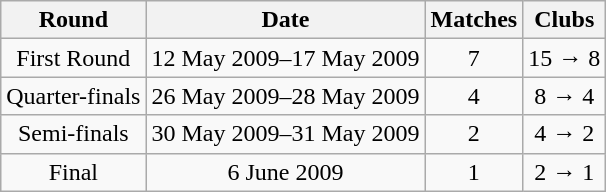<table class="wikitable">
<tr>
<th>Round</th>
<th>Date</th>
<th>Matches</th>
<th>Clubs</th>
</tr>
<tr align=center>
<td>First Round</td>
<td>12 May 2009–17 May 2009</td>
<td>7</td>
<td>15 → 8</td>
</tr>
<tr align=center>
<td>Quarter-finals</td>
<td>26 May 2009–28 May 2009</td>
<td>4</td>
<td>8 → 4</td>
</tr>
<tr align=center>
<td>Semi-finals</td>
<td>30 May 2009–31 May 2009</td>
<td>2</td>
<td>4 → 2</td>
</tr>
<tr align=center>
<td>Final</td>
<td>6 June 2009</td>
<td>1</td>
<td>2 → 1</td>
</tr>
</table>
